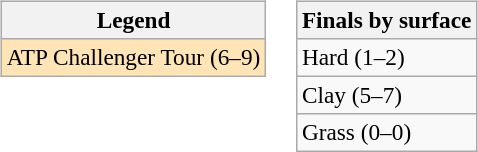<table>
<tr valign=top>
<td><br><table class=wikitable style=font-size:97%>
<tr>
<th>Legend</th>
</tr>
<tr bgcolor=moccasin>
<td>ATP Challenger Tour (6–9)</td>
</tr>
</table>
</td>
<td><br><table class=wikitable style=font-size:97%>
<tr>
<th>Finals by surface</th>
</tr>
<tr>
<td>Hard (1–2)</td>
</tr>
<tr>
<td>Clay (5–7)</td>
</tr>
<tr>
<td>Grass (0–0)</td>
</tr>
</table>
</td>
</tr>
</table>
